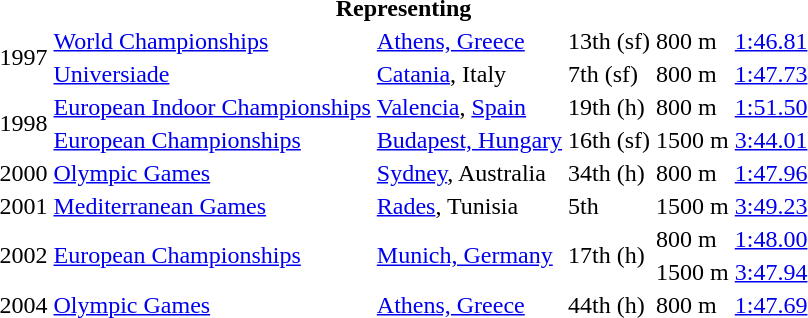<table>
<tr>
<th colspan="6">Representing </th>
</tr>
<tr>
<td rowspan=2>1997</td>
<td><a href='#'>World Championships</a></td>
<td><a href='#'>Athens, Greece</a></td>
<td>13th (sf)</td>
<td>800 m</td>
<td><a href='#'>1:46.81</a></td>
</tr>
<tr>
<td><a href='#'>Universiade</a></td>
<td><a href='#'>Catania</a>, Italy</td>
<td>7th (sf)</td>
<td>800 m</td>
<td><a href='#'>1:47.73</a></td>
</tr>
<tr>
<td rowspan=2>1998</td>
<td><a href='#'>European Indoor Championships</a></td>
<td><a href='#'>Valencia</a>, <a href='#'>Spain</a></td>
<td>19th (h)</td>
<td>800 m</td>
<td><a href='#'>1:51.50</a></td>
</tr>
<tr>
<td><a href='#'>European Championships</a></td>
<td><a href='#'>Budapest, Hungary</a></td>
<td>16th (sf)</td>
<td>1500 m</td>
<td><a href='#'>3:44.01</a></td>
</tr>
<tr>
<td>2000</td>
<td><a href='#'>Olympic Games</a></td>
<td><a href='#'>Sydney</a>, Australia</td>
<td>34th (h)</td>
<td>800 m</td>
<td><a href='#'>1:47.96</a></td>
</tr>
<tr>
<td>2001</td>
<td><a href='#'>Mediterranean Games</a></td>
<td><a href='#'>Rades</a>, Tunisia</td>
<td>5th</td>
<td>1500 m</td>
<td><a href='#'>3:49.23</a></td>
</tr>
<tr>
<td rowspan=2>2002</td>
<td rowspan=2><a href='#'>European Championships</a></td>
<td rowspan=2><a href='#'>Munich, Germany</a></td>
<td rowspan=2>17th (h)</td>
<td>800 m</td>
<td><a href='#'>1:48.00</a></td>
</tr>
<tr>
<td>1500 m</td>
<td><a href='#'>3:47.94</a></td>
</tr>
<tr>
<td>2004</td>
<td><a href='#'>Olympic Games</a></td>
<td><a href='#'>Athens, Greece</a></td>
<td>44th (h)</td>
<td>800 m</td>
<td><a href='#'>1:47.69</a></td>
</tr>
</table>
